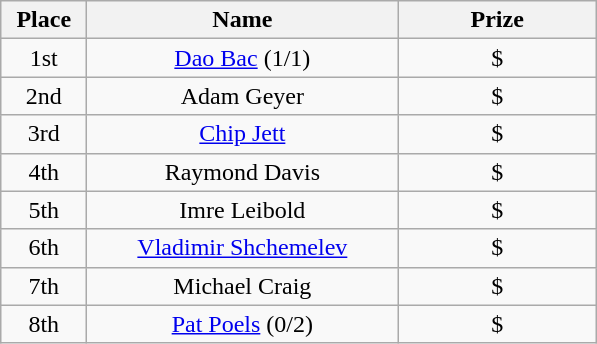<table class="wikitable" style="text-align:center">
<tr>
<th width="50">Place</th>
<th width="200">Name</th>
<th width="125">Prize</th>
</tr>
<tr>
<td>1st</td>
<td><a href='#'>Dao Bac</a> (1/1)</td>
<td>$</td>
</tr>
<tr>
<td>2nd</td>
<td>Adam Geyer</td>
<td>$</td>
</tr>
<tr>
<td>3rd</td>
<td><a href='#'>Chip Jett</a></td>
<td>$</td>
</tr>
<tr>
<td>4th</td>
<td>Raymond Davis</td>
<td>$</td>
</tr>
<tr>
<td>5th</td>
<td>Imre Leibold</td>
<td>$</td>
</tr>
<tr>
<td>6th</td>
<td><a href='#'>Vladimir Shchemelev</a></td>
<td>$</td>
</tr>
<tr>
<td>7th</td>
<td>Michael Craig</td>
<td>$</td>
</tr>
<tr>
<td>8th</td>
<td><a href='#'>Pat Poels</a> (0/2)</td>
<td>$</td>
</tr>
</table>
